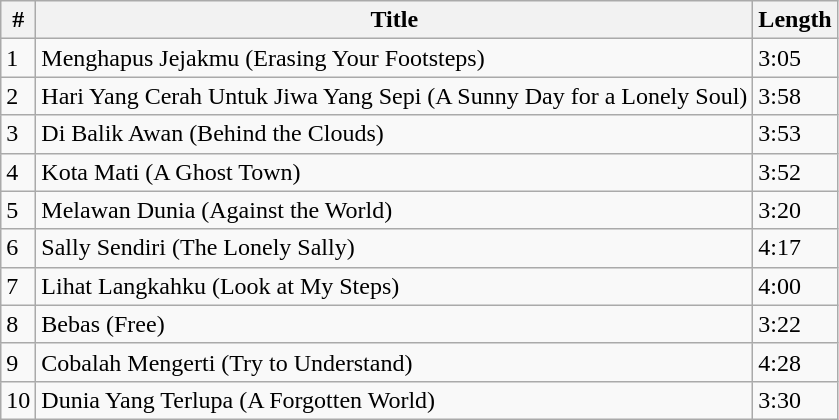<table class="wikitable">
<tr>
<th>#</th>
<th>Title</th>
<th>Length</th>
</tr>
<tr>
<td>1</td>
<td>Menghapus Jejakmu (Erasing Your Footsteps)</td>
<td>3:05</td>
</tr>
<tr>
<td>2</td>
<td>Hari Yang Cerah Untuk Jiwa Yang Sepi (A Sunny Day for a Lonely Soul)</td>
<td>3:58</td>
</tr>
<tr>
<td>3</td>
<td>Di Balik Awan (Behind the Clouds)</td>
<td>3:53</td>
</tr>
<tr>
<td>4</td>
<td>Kota Mati (A Ghost Town)</td>
<td>3:52</td>
</tr>
<tr>
<td>5</td>
<td>Melawan Dunia (Against the World)</td>
<td>3:20</td>
</tr>
<tr>
<td>6</td>
<td>Sally Sendiri (The Lonely Sally)</td>
<td>4:17</td>
</tr>
<tr>
<td>7</td>
<td>Lihat Langkahku (Look at My Steps)</td>
<td>4:00</td>
</tr>
<tr>
<td>8</td>
<td>Bebas (Free)</td>
<td>3:22</td>
</tr>
<tr>
<td>9</td>
<td>Cobalah Mengerti (Try to Understand)</td>
<td>4:28</td>
</tr>
<tr>
<td>10</td>
<td>Dunia Yang Terlupa (A Forgotten World)</td>
<td>3:30</td>
</tr>
</table>
